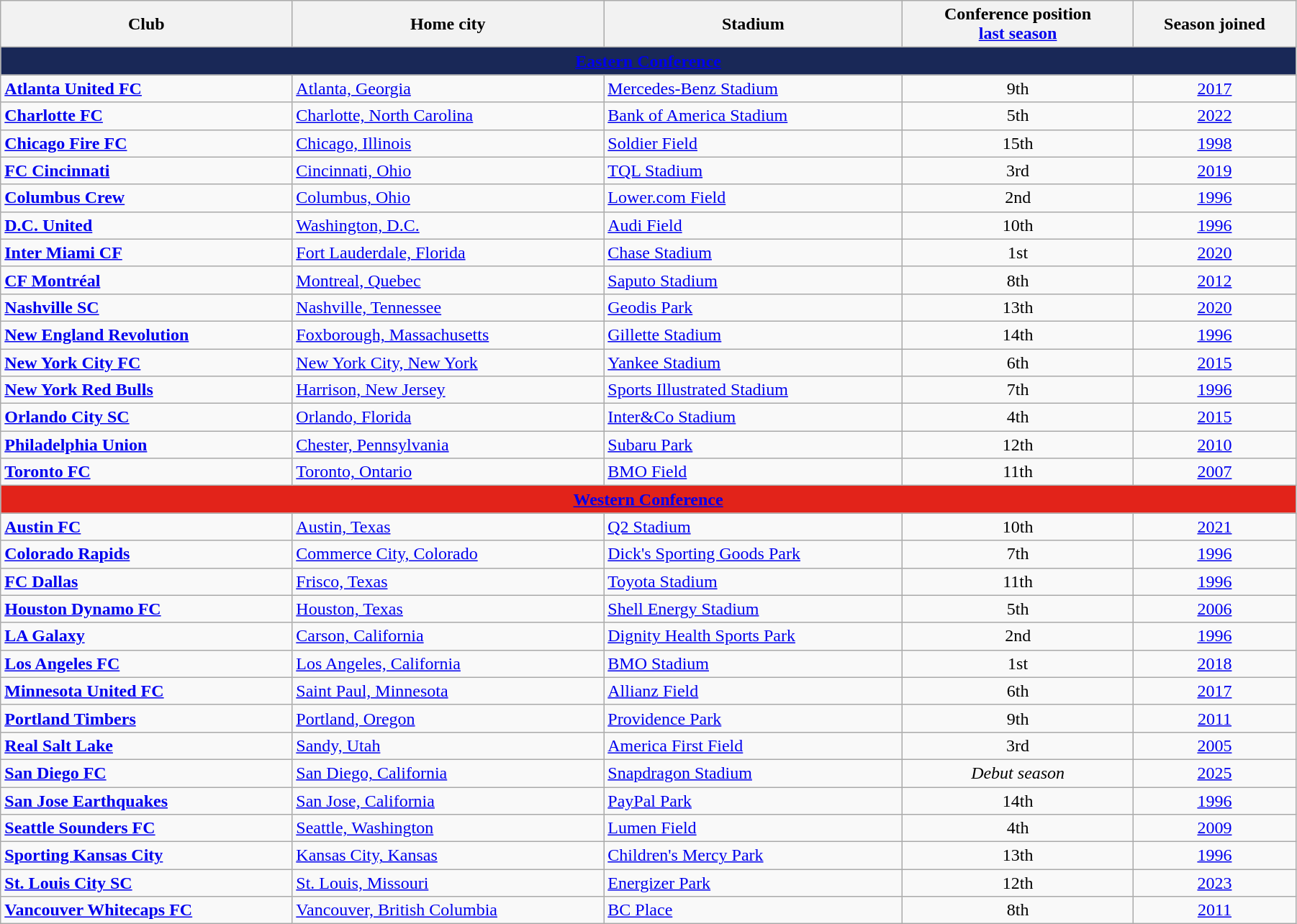<table class="wikitable sortable" width=95% style="font-size:100%">
<tr>
<th>Club</th>
<th>Home city</th>
<th>Stadium</th>
<th>Conference position<br><a href='#'>last season</a></th>
<th>Season joined</th>
</tr>
<tr>
<th style="background:#192857;" colspan="6"><a href='#'><span>Eastern Conference</span></a></th>
</tr>
<tr>
<td style="text-align:left;"><strong><a href='#'>Atlanta United FC</a></strong></td>
<td><a href='#'>Atlanta, Georgia</a></td>
<td><a href='#'>Mercedes-Benz Stadium</a></td>
<td align=center>9th</td>
<td align=center><a href='#'>2017</a></td>
</tr>
<tr>
<td style="text-align:left;"><strong><a href='#'>Charlotte FC</a></strong></td>
<td><a href='#'>Charlotte, North Carolina</a></td>
<td><a href='#'>Bank of America Stadium</a></td>
<td align=center>5th</td>
<td align=center><a href='#'>2022</a></td>
</tr>
<tr>
<td style="text-align:left;"><strong><a href='#'>Chicago Fire FC</a></strong></td>
<td><a href='#'>Chicago, Illinois</a></td>
<td><a href='#'>Soldier Field</a></td>
<td align=center>15th</td>
<td align=center><a href='#'>1998</a></td>
</tr>
<tr>
<td style="text-align:left;"><strong><a href='#'>FC Cincinnati</a></strong></td>
<td><a href='#'>Cincinnati, Ohio</a></td>
<td><a href='#'>TQL Stadium</a></td>
<td align=center>3rd</td>
<td align=center><a href='#'>2019</a></td>
</tr>
<tr>
<td style="text-align:left;"><strong><a href='#'>Columbus Crew</a></strong></td>
<td><a href='#'>Columbus, Ohio</a></td>
<td><a href='#'>Lower.com Field</a></td>
<td align=center>2nd</td>
<td align=center><a href='#'>1996</a></td>
</tr>
<tr>
<td style="text-align:left;"><strong><a href='#'>D.C. United</a></strong></td>
<td><a href='#'>Washington, D.C.</a></td>
<td><a href='#'>Audi Field</a></td>
<td align=center>10th</td>
<td align=center><a href='#'>1996</a></td>
</tr>
<tr>
<td style="text-align:left;"><strong><a href='#'>Inter Miami CF</a></strong></td>
<td><a href='#'>Fort Lauderdale, Florida</a></td>
<td><a href='#'>Chase Stadium</a></td>
<td align=center>1st</td>
<td align=center><a href='#'>2020</a></td>
</tr>
<tr>
<td style="text-align:left;"><strong><a href='#'>CF Montréal</a></strong></td>
<td><a href='#'>Montreal, Quebec</a></td>
<td><a href='#'>Saputo Stadium</a></td>
<td align=center>8th</td>
<td align=center><a href='#'>2012</a></td>
</tr>
<tr>
<td style="text-align:left;"><strong><a href='#'>Nashville SC</a></strong></td>
<td><a href='#'>Nashville, Tennessee</a></td>
<td><a href='#'>Geodis Park</a></td>
<td align=center>13th</td>
<td align=center><a href='#'>2020</a></td>
</tr>
<tr>
<td style="text-align:left;"><strong><a href='#'>New England Revolution</a></strong></td>
<td><a href='#'>Foxborough, Massachusetts</a></td>
<td><a href='#'>Gillette Stadium</a></td>
<td align=center>14th</td>
<td align=center><a href='#'>1996</a></td>
</tr>
<tr>
<td style="text-align:left;"><strong><a href='#'>New York City FC</a></strong></td>
<td><a href='#'>New York City, New York</a></td>
<td><a href='#'>Yankee Stadium</a></td>
<td align=center>6th</td>
<td align=center><a href='#'>2015</a></td>
</tr>
<tr>
<td style="text-align:left;"><strong><a href='#'>New York Red Bulls</a></strong></td>
<td><a href='#'>Harrison, New Jersey</a></td>
<td><a href='#'>Sports Illustrated Stadium</a></td>
<td align=center>7th</td>
<td align=center><a href='#'>1996</a></td>
</tr>
<tr>
<td style="text-align:left;"><strong><a href='#'>Orlando City SC</a></strong></td>
<td><a href='#'>Orlando, Florida</a></td>
<td><a href='#'>Inter&Co Stadium</a></td>
<td align=center>4th</td>
<td align=center><a href='#'>2015</a></td>
</tr>
<tr>
<td style="text-align:left;"><strong><a href='#'>Philadelphia Union</a></strong></td>
<td><a href='#'>Chester, Pennsylvania</a></td>
<td><a href='#'>Subaru Park</a></td>
<td align=center>12th</td>
<td align=center><a href='#'>2010</a></td>
</tr>
<tr>
<td style="text-align:left;"><strong><a href='#'>Toronto FC</a></strong></td>
<td><a href='#'>Toronto, Ontario</a></td>
<td><a href='#'>BMO Field</a></td>
<td align=center>11th</td>
<td align=center><a href='#'>2007</a></td>
</tr>
<tr>
<th style="background:#E2231A;" colspan="6"><a href='#'><span>Western Conference</span></a></th>
</tr>
<tr>
<td style="text-align:left;"><strong><a href='#'>Austin FC</a></strong></td>
<td><a href='#'>Austin, Texas</a></td>
<td><a href='#'>Q2 Stadium</a></td>
<td align=center>10th</td>
<td align=center><a href='#'>2021</a></td>
</tr>
<tr>
<td style="text-align:left;"><strong><a href='#'>Colorado Rapids</a></strong></td>
<td><a href='#'>Commerce City, Colorado</a></td>
<td><a href='#'>Dick's Sporting Goods Park</a></td>
<td align=center>7th</td>
<td align=center><a href='#'>1996</a></td>
</tr>
<tr>
<td style="text-align:left;"><strong><a href='#'>FC Dallas</a></strong></td>
<td><a href='#'>Frisco, Texas</a></td>
<td><a href='#'>Toyota Stadium</a></td>
<td align=center>11th</td>
<td align=center><a href='#'>1996</a></td>
</tr>
<tr>
<td style="text-align:left;"><strong><a href='#'>Houston Dynamo FC</a></strong></td>
<td><a href='#'>Houston, Texas</a></td>
<td><a href='#'>Shell Energy Stadium</a></td>
<td align=center>5th</td>
<td align=center><a href='#'>2006</a></td>
</tr>
<tr>
<td style="text-align:left;"><strong><a href='#'>LA Galaxy</a></strong></td>
<td><a href='#'>Carson, California</a></td>
<td><a href='#'>Dignity Health Sports Park</a></td>
<td align=center>2nd</td>
<td align=center><a href='#'>1996</a></td>
</tr>
<tr>
<td style="text-align:left;"><strong><a href='#'>Los Angeles FC</a></strong></td>
<td><a href='#'>Los Angeles, California</a></td>
<td><a href='#'>BMO Stadium</a></td>
<td align=center>1st</td>
<td align=center><a href='#'>2018</a></td>
</tr>
<tr>
<td style="text-align:left;"><strong><a href='#'>Minnesota United FC</a></strong></td>
<td><a href='#'>Saint Paul, Minnesota</a></td>
<td><a href='#'>Allianz Field</a></td>
<td align=center>6th</td>
<td align=center><a href='#'>2017</a></td>
</tr>
<tr>
<td style="text-align:left;"><strong><a href='#'>Portland Timbers</a></strong></td>
<td><a href='#'>Portland, Oregon</a></td>
<td><a href='#'>Providence Park</a></td>
<td align=center>9th</td>
<td align=center><a href='#'>2011</a></td>
</tr>
<tr>
<td style="text-align:left;"><strong><a href='#'>Real Salt Lake</a></strong></td>
<td><a href='#'>Sandy, Utah</a></td>
<td><a href='#'>America First Field</a></td>
<td align=center>3rd</td>
<td align=center><a href='#'>2005</a></td>
</tr>
<tr>
<td style="text-align:left;"><strong><a href='#'>San Diego FC</a></strong></td>
<td><a href='#'>San Diego, California</a></td>
<td><a href='#'>Snapdragon Stadium</a></td>
<td align=center><em>Debut season</em></td>
<td align=center><a href='#'>2025</a></td>
</tr>
<tr>
<td style="text-align:left;"><strong><a href='#'>San Jose Earthquakes</a></strong></td>
<td><a href='#'>San Jose, California</a></td>
<td><a href='#'>PayPal Park</a></td>
<td align=center>14th</td>
<td align=center><a href='#'>1996</a></td>
</tr>
<tr>
<td style="text-align:left;"><strong><a href='#'>Seattle Sounders FC</a></strong></td>
<td><a href='#'>Seattle, Washington</a></td>
<td><a href='#'>Lumen Field</a></td>
<td align=center>4th</td>
<td align=center><a href='#'>2009</a></td>
</tr>
<tr>
<td style="text-align:left;"><strong><a href='#'>Sporting Kansas City</a></strong></td>
<td><a href='#'>Kansas City, Kansas</a></td>
<td><a href='#'>Children's Mercy Park</a></td>
<td align=center>13th</td>
<td align=center><a href='#'>1996</a></td>
</tr>
<tr>
<td style="text-align:left;"><strong><a href='#'>St. Louis City SC</a></strong></td>
<td><a href='#'>St. Louis, Missouri</a></td>
<td><a href='#'>Energizer Park</a></td>
<td align=center>12th</td>
<td align=center><a href='#'>2023</a></td>
</tr>
<tr>
<td style="text-align:left;"><strong><a href='#'>Vancouver Whitecaps FC</a></strong></td>
<td><a href='#'>Vancouver, British Columbia</a></td>
<td><a href='#'>BC Place</a></td>
<td align=center>8th</td>
<td align=center><a href='#'>2011</a></td>
</tr>
</table>
